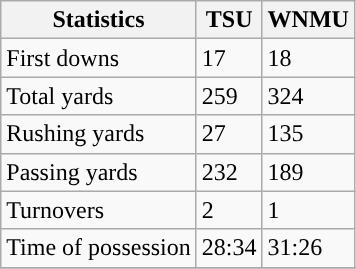<table class="wikitable">
<tr>
<th>Statistics</th>
<th>TSU</th>
<th>WNMU</th>
</tr>
<tr>
<td>First downs</td>
<td>17</td>
<td>18</td>
</tr>
<tr>
<td>Total yards</td>
<td>259</td>
<td>324</td>
</tr>
<tr>
<td>Rushing yards</td>
<td>27</td>
<td>135</td>
</tr>
<tr>
<td>Passing yards</td>
<td>232</td>
<td>189</td>
</tr>
<tr>
<td>Turnovers</td>
<td>2</td>
<td>1</td>
</tr>
<tr>
<td>Time of possession</td>
<td>28:34</td>
<td>31:26</td>
</tr>
<tr>
</tr>
</table>
